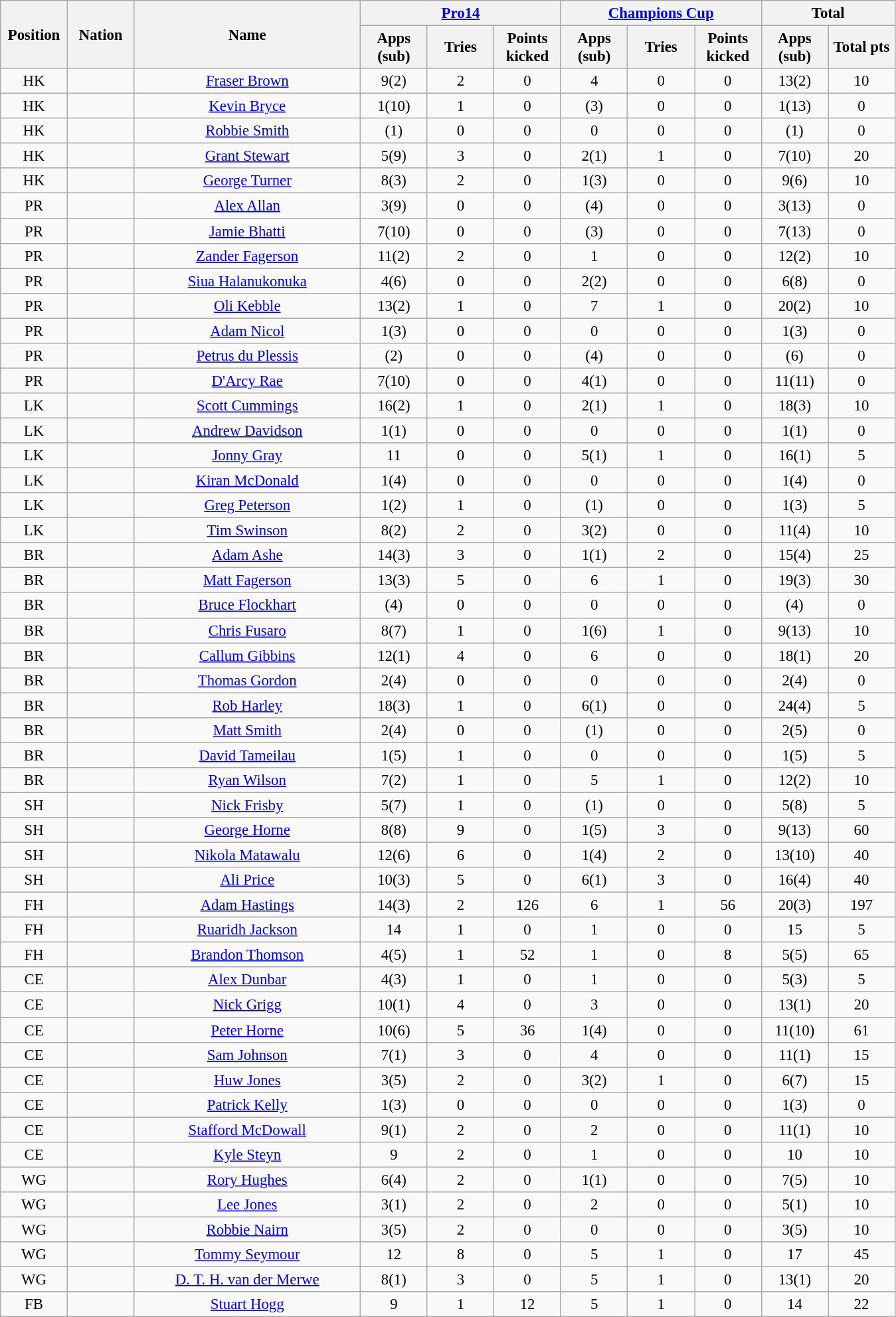<table class="wikitable" style="font-size: 95%; text-align: center;">
<tr>
<th rowspan=2 width=60>Position</th>
<th rowspan=2 width=60>Nation</th>
<th rowspan=2 width=220>Name</th>
<th colspan=3 width=150><a href='#'>Pro14</a></th>
<th colspan=3 width=150><a href='#'>Champions Cup</a></th>
<th colspan=2>Total</th>
</tr>
<tr>
<th rowspan=1 style="width:60px;">Apps<br>(sub)</th>
<th rowspan=1 style="width:60px;">Tries</th>
<th rowspan=1 style="width:60px;">Points<br>kicked</th>
<th rowspan=1 style="width:60px;">Apps<br>(sub)</th>
<th rowspan=1 style="width:60px;">Tries</th>
<th rowspan=1 style="width:60px;">Points<br>kicked</th>
<th rowspan=1 style="width:60px;">Apps<br>(sub)</th>
<th rowspan=1 style="width:60px;">Total pts</th>
</tr>
<tr>
<td>HK</td>
<td></td>
<td><a href='#'>Fraser Brown</a></td>
<td>9(2)</td>
<td>2</td>
<td>0</td>
<td>4</td>
<td>0</td>
<td>0</td>
<td>13(2)</td>
<td>10</td>
</tr>
<tr>
<td>HK</td>
<td></td>
<td><a href='#'>Kevin Bryce</a></td>
<td>1(10)</td>
<td>1</td>
<td>0</td>
<td>(3)</td>
<td>0</td>
<td>0</td>
<td>1(13)</td>
<td>0</td>
</tr>
<tr>
<td>HK</td>
<td></td>
<td><a href='#'>Robbie Smith</a></td>
<td>(1)</td>
<td>0</td>
<td>0</td>
<td>0</td>
<td>0</td>
<td>0</td>
<td>(1)</td>
<td>0</td>
</tr>
<tr>
<td>HK</td>
<td></td>
<td><a href='#'>Grant Stewart</a></td>
<td>5(9)</td>
<td>3</td>
<td>0</td>
<td>2(1)</td>
<td>1</td>
<td>0</td>
<td>7(10)</td>
<td>20</td>
</tr>
<tr>
<td>HK</td>
<td></td>
<td><a href='#'>George Turner</a></td>
<td>8(3)</td>
<td>2</td>
<td>0</td>
<td>1(3)</td>
<td>0</td>
<td>0</td>
<td>9(6)</td>
<td>10</td>
</tr>
<tr>
<td>PR</td>
<td></td>
<td><a href='#'>Alex Allan</a></td>
<td>3(9)</td>
<td>0</td>
<td>0</td>
<td>(4)</td>
<td>0</td>
<td>0</td>
<td>3(13)</td>
<td>0</td>
</tr>
<tr>
<td>PR</td>
<td></td>
<td><a href='#'>Jamie Bhatti</a></td>
<td>7(10)</td>
<td>0</td>
<td>0</td>
<td>(3)</td>
<td>0</td>
<td>0</td>
<td>7(13)</td>
<td>0</td>
</tr>
<tr>
<td>PR</td>
<td></td>
<td><a href='#'>Zander Fagerson</a></td>
<td>11(2)</td>
<td>2</td>
<td>0</td>
<td>1</td>
<td>0</td>
<td>0</td>
<td>12(2)</td>
<td>10</td>
</tr>
<tr>
<td>PR</td>
<td></td>
<td><a href='#'>Siua Halanukonuka</a></td>
<td>4(6)</td>
<td>0</td>
<td>0</td>
<td>2(2)</td>
<td>0</td>
<td>0</td>
<td>6(8)</td>
<td>0</td>
</tr>
<tr>
<td>PR</td>
<td></td>
<td><a href='#'>Oli Kebble</a></td>
<td>13(2)</td>
<td>1</td>
<td>0</td>
<td>7</td>
<td>1</td>
<td>0</td>
<td>20(2)</td>
<td>10</td>
</tr>
<tr>
<td>PR</td>
<td></td>
<td><a href='#'>Adam Nicol</a></td>
<td>1(3)</td>
<td>0</td>
<td>0</td>
<td>0</td>
<td>0</td>
<td>0</td>
<td>1(3)</td>
<td>0</td>
</tr>
<tr>
<td>PR</td>
<td></td>
<td><a href='#'>Petrus du Plessis</a></td>
<td>(2)</td>
<td>0</td>
<td>0</td>
<td>(4)</td>
<td>0</td>
<td>0</td>
<td>(6)</td>
<td>0</td>
</tr>
<tr>
<td>PR</td>
<td></td>
<td><a href='#'>D'Arcy Rae</a></td>
<td>7(10)</td>
<td>0</td>
<td>0</td>
<td>4(1)</td>
<td>0</td>
<td>0</td>
<td>11(11)</td>
<td>0</td>
</tr>
<tr>
<td>LK</td>
<td></td>
<td><a href='#'>Scott Cummings</a></td>
<td>16(2)</td>
<td>1</td>
<td>0</td>
<td>2(1)</td>
<td>1</td>
<td>0</td>
<td>18(3)</td>
<td>10</td>
</tr>
<tr>
<td>LK</td>
<td></td>
<td><a href='#'>Andrew Davidson</a></td>
<td>1(1)</td>
<td>0</td>
<td>0</td>
<td>0</td>
<td>0</td>
<td>0</td>
<td>1(1)</td>
<td>0</td>
</tr>
<tr>
<td>LK</td>
<td></td>
<td><a href='#'>Jonny Gray</a></td>
<td>11</td>
<td>0</td>
<td>0</td>
<td>5(1)</td>
<td>1</td>
<td>0</td>
<td>16(1)</td>
<td>5</td>
</tr>
<tr>
<td>LK</td>
<td></td>
<td><a href='#'>Kiran McDonald</a></td>
<td>1(4)</td>
<td>0</td>
<td>0</td>
<td>0</td>
<td>0</td>
<td>0</td>
<td>1(4)</td>
<td>0</td>
</tr>
<tr>
<td>LK</td>
<td></td>
<td><a href='#'>Greg Peterson</a></td>
<td>1(2)</td>
<td>1</td>
<td>0</td>
<td>(1)</td>
<td>0</td>
<td>0</td>
<td>1(3)</td>
<td>5</td>
</tr>
<tr>
<td>LK</td>
<td></td>
<td><a href='#'>Tim Swinson</a></td>
<td>8(2)</td>
<td>2</td>
<td>0</td>
<td>3(2)</td>
<td>0</td>
<td>0</td>
<td>11(4)</td>
<td>10</td>
</tr>
<tr>
<td>BR</td>
<td></td>
<td><a href='#'>Adam Ashe</a></td>
<td>14(3)</td>
<td>3</td>
<td>0</td>
<td>1(1)</td>
<td>2</td>
<td>0</td>
<td>15(4)</td>
<td>25</td>
</tr>
<tr>
<td>BR</td>
<td></td>
<td><a href='#'>Matt Fagerson</a></td>
<td>13(3)</td>
<td>5</td>
<td>0</td>
<td>6</td>
<td>1</td>
<td>0</td>
<td>19(3)</td>
<td>30</td>
</tr>
<tr>
<td>BR</td>
<td></td>
<td><a href='#'>Bruce Flockhart</a></td>
<td>(4)</td>
<td>0</td>
<td>0</td>
<td>0</td>
<td>0</td>
<td>0</td>
<td>(4)</td>
<td>0</td>
</tr>
<tr>
<td>BR</td>
<td></td>
<td><a href='#'>Chris Fusaro</a></td>
<td>8(7)</td>
<td>1</td>
<td>0</td>
<td>1(6)</td>
<td>1</td>
<td>0</td>
<td>9(13)</td>
<td>10</td>
</tr>
<tr>
<td>BR</td>
<td></td>
<td><a href='#'>Callum Gibbins</a></td>
<td>12(1)</td>
<td>4</td>
<td>0</td>
<td>6</td>
<td>0</td>
<td>0</td>
<td>18(1)</td>
<td>20</td>
</tr>
<tr>
<td>BR</td>
<td></td>
<td><a href='#'>Thomas Gordon</a></td>
<td>2(4)</td>
<td>0</td>
<td>0</td>
<td>0</td>
<td>0</td>
<td>0</td>
<td>2(4)</td>
<td>0</td>
</tr>
<tr>
<td>BR</td>
<td></td>
<td><a href='#'>Rob Harley</a></td>
<td>18(3)</td>
<td>1</td>
<td>0</td>
<td>6(1)</td>
<td>0</td>
<td>0</td>
<td>24(4)</td>
<td>5</td>
</tr>
<tr>
<td>BR</td>
<td></td>
<td><a href='#'>Matt Smith</a></td>
<td>2(4)</td>
<td>0</td>
<td>0</td>
<td>(1)</td>
<td>0</td>
<td>0</td>
<td>2(5)</td>
<td>0</td>
</tr>
<tr>
<td>BR</td>
<td></td>
<td><a href='#'>David Tameilau</a></td>
<td>1(5)</td>
<td>1</td>
<td>0</td>
<td>0</td>
<td>0</td>
<td>0</td>
<td>1(5)</td>
<td>5</td>
</tr>
<tr>
<td>BR</td>
<td></td>
<td><a href='#'>Ryan Wilson</a></td>
<td>7(2)</td>
<td>1</td>
<td>0</td>
<td>5</td>
<td>1</td>
<td>0</td>
<td>12(2)</td>
<td>10</td>
</tr>
<tr>
<td>SH</td>
<td></td>
<td><a href='#'>Nick Frisby</a></td>
<td>5(7)</td>
<td>1</td>
<td>0</td>
<td>(1)</td>
<td>0</td>
<td>0</td>
<td>5(8)</td>
<td>5</td>
</tr>
<tr>
<td>SH</td>
<td></td>
<td><a href='#'>George Horne</a></td>
<td>8(8)</td>
<td>9</td>
<td>0</td>
<td>1(5)</td>
<td>3</td>
<td>0</td>
<td>9(13)</td>
<td>60</td>
</tr>
<tr>
<td>SH</td>
<td></td>
<td><a href='#'>Nikola Matawalu</a></td>
<td>12(6)</td>
<td>6</td>
<td>0</td>
<td>1(4)</td>
<td>2</td>
<td>0</td>
<td>13(10)</td>
<td>40</td>
</tr>
<tr>
<td>SH</td>
<td></td>
<td><a href='#'>Ali Price</a></td>
<td>10(3)</td>
<td>5</td>
<td>0</td>
<td>6(1)</td>
<td>3</td>
<td>0</td>
<td>16(4)</td>
<td>40</td>
</tr>
<tr>
<td>FH</td>
<td></td>
<td><a href='#'>Adam Hastings</a></td>
<td>14(3)</td>
<td>2</td>
<td>126</td>
<td>6</td>
<td>1</td>
<td>56</td>
<td>20(3)</td>
<td>197</td>
</tr>
<tr>
<td>FH</td>
<td></td>
<td><a href='#'>Ruaridh Jackson</a></td>
<td>14</td>
<td>1</td>
<td>0</td>
<td>1</td>
<td>0</td>
<td>0</td>
<td>15</td>
<td>5</td>
</tr>
<tr>
<td>FH</td>
<td></td>
<td><a href='#'>Brandon Thomson</a></td>
<td>4(5)</td>
<td>1</td>
<td>52</td>
<td>1</td>
<td>0</td>
<td>8</td>
<td>5(5)</td>
<td>65</td>
</tr>
<tr>
<td>CE</td>
<td></td>
<td><a href='#'>Alex Dunbar</a></td>
<td>4(3)</td>
<td>1</td>
<td>0</td>
<td>1</td>
<td>0</td>
<td>0</td>
<td>5(3)</td>
<td>5</td>
</tr>
<tr>
<td>CE</td>
<td></td>
<td><a href='#'>Nick Grigg</a></td>
<td>10(1)</td>
<td>4</td>
<td>0</td>
<td>3</td>
<td>0</td>
<td>0</td>
<td>13(1)</td>
<td>20</td>
</tr>
<tr>
<td>CE</td>
<td></td>
<td><a href='#'>Peter Horne</a></td>
<td>10(6)</td>
<td>5</td>
<td>36</td>
<td>1(4)</td>
<td>0</td>
<td>0</td>
<td>11(10)</td>
<td>61</td>
</tr>
<tr>
<td>CE</td>
<td></td>
<td><a href='#'>Sam Johnson</a></td>
<td>7(1)</td>
<td>3</td>
<td>0</td>
<td>4</td>
<td>0</td>
<td>0</td>
<td>11(1)</td>
<td>15</td>
</tr>
<tr>
<td>CE</td>
<td></td>
<td><a href='#'>Huw Jones</a></td>
<td>3(5)</td>
<td>2</td>
<td>0</td>
<td>3(2)</td>
<td>1</td>
<td>0</td>
<td>6(7)</td>
<td>15</td>
</tr>
<tr>
<td>CE</td>
<td></td>
<td><a href='#'>Patrick Kelly</a></td>
<td>1(3)</td>
<td>0</td>
<td>0</td>
<td>0</td>
<td>0</td>
<td>0</td>
<td>1(3)</td>
<td>0</td>
</tr>
<tr>
<td>CE</td>
<td></td>
<td><a href='#'>Stafford McDowall</a></td>
<td>9(1)</td>
<td>2</td>
<td>0</td>
<td>2</td>
<td>0</td>
<td>0</td>
<td>11(1)</td>
<td>10</td>
</tr>
<tr>
<td>CE</td>
<td></td>
<td><a href='#'>Kyle Steyn</a></td>
<td>9</td>
<td>2</td>
<td>0</td>
<td>1</td>
<td>0</td>
<td>0</td>
<td>10</td>
<td>10</td>
</tr>
<tr>
<td>WG</td>
<td></td>
<td><a href='#'>Rory Hughes</a></td>
<td>6(4)</td>
<td>2</td>
<td>0</td>
<td>1(1)</td>
<td>0</td>
<td>0</td>
<td>7(5)</td>
<td>10</td>
</tr>
<tr>
<td>WG</td>
<td></td>
<td><a href='#'>Lee Jones</a></td>
<td>3(1)</td>
<td>2</td>
<td>0</td>
<td>2</td>
<td>0</td>
<td>0</td>
<td>5(1)</td>
<td>10</td>
</tr>
<tr>
<td>WG</td>
<td></td>
<td><a href='#'>Robbie Nairn</a></td>
<td>3(5)</td>
<td>2</td>
<td>0</td>
<td>0</td>
<td>0</td>
<td>0</td>
<td>3(5)</td>
<td>10</td>
</tr>
<tr>
<td>WG</td>
<td></td>
<td><a href='#'>Tommy Seymour</a></td>
<td>12</td>
<td>8</td>
<td>0</td>
<td>5</td>
<td>1</td>
<td>0</td>
<td>17</td>
<td>45</td>
</tr>
<tr>
<td>WG</td>
<td></td>
<td><a href='#'>D. T. H. van der Merwe</a></td>
<td>8(1)</td>
<td>3</td>
<td>0</td>
<td>5</td>
<td>1</td>
<td>0</td>
<td>13(1)</td>
<td>20</td>
</tr>
<tr>
<td>FB</td>
<td></td>
<td><a href='#'>Stuart Hogg</a></td>
<td>9</td>
<td>1</td>
<td>12</td>
<td>5</td>
<td>1</td>
<td>0</td>
<td>14</td>
<td>22</td>
</tr>
</table>
